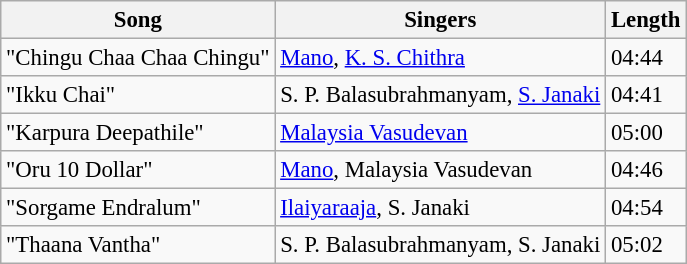<table class="wikitable" style="font-size:95%;">
<tr>
<th>Song</th>
<th>Singers</th>
<th>Length</th>
</tr>
<tr>
<td>"Chingu Chaa Chaa Chingu"</td>
<td><a href='#'>Mano</a>, <a href='#'>K. S. Chithra</a></td>
<td>04:44</td>
</tr>
<tr>
<td>"Ikku Chai"</td>
<td>S. P. Balasubrahmanyam, <a href='#'>S. Janaki</a></td>
<td>04:41</td>
</tr>
<tr>
<td>"Karpura Deepathile"</td>
<td><a href='#'>Malaysia Vasudevan</a></td>
<td>05:00</td>
</tr>
<tr>
<td>"Oru 10 Dollar"</td>
<td><a href='#'>Mano</a>, Malaysia Vasudevan</td>
<td>04:46</td>
</tr>
<tr>
<td>"Sorgame Endralum"</td>
<td><a href='#'>Ilaiyaraaja</a>, S. Janaki</td>
<td>04:54</td>
</tr>
<tr>
<td>"Thaana Vantha"</td>
<td>S. P. Balasubrahmanyam, S. Janaki</td>
<td>05:02</td>
</tr>
</table>
